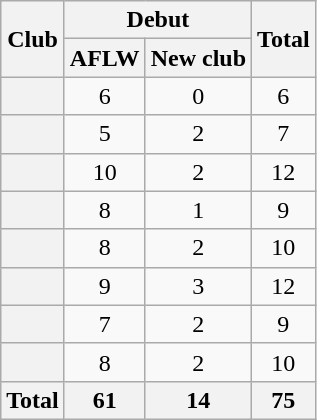<table class="wikitable plainrowheaders sortable" style="text-align:center;">
<tr>
<th rowspan=2>Club</th>
<th colspan=2>Debut</th>
<th rowspan=2>Total</th>
</tr>
<tr>
<th>AFLW</th>
<th>New club</th>
</tr>
<tr>
<th scope="row"></th>
<td>6</td>
<td>0</td>
<td>6</td>
</tr>
<tr>
<th scope="row"></th>
<td>5</td>
<td>2</td>
<td>7</td>
</tr>
<tr>
<th scope="row"></th>
<td>10</td>
<td>2</td>
<td>12</td>
</tr>
<tr>
<th scope="row"></th>
<td>8</td>
<td>1</td>
<td>9</td>
</tr>
<tr>
<th scope="row"></th>
<td>8</td>
<td>2</td>
<td>10</td>
</tr>
<tr>
<th scope="row"></th>
<td>9</td>
<td>3</td>
<td>12</td>
</tr>
<tr>
<th scope="row"></th>
<td>7</td>
<td>2</td>
<td>9</td>
</tr>
<tr>
<th scope="row"></th>
<td>8</td>
<td>2</td>
<td>10</td>
</tr>
<tr class="sortbottom">
<th>Total</th>
<th>61</th>
<th>14</th>
<th>75</th>
</tr>
</table>
